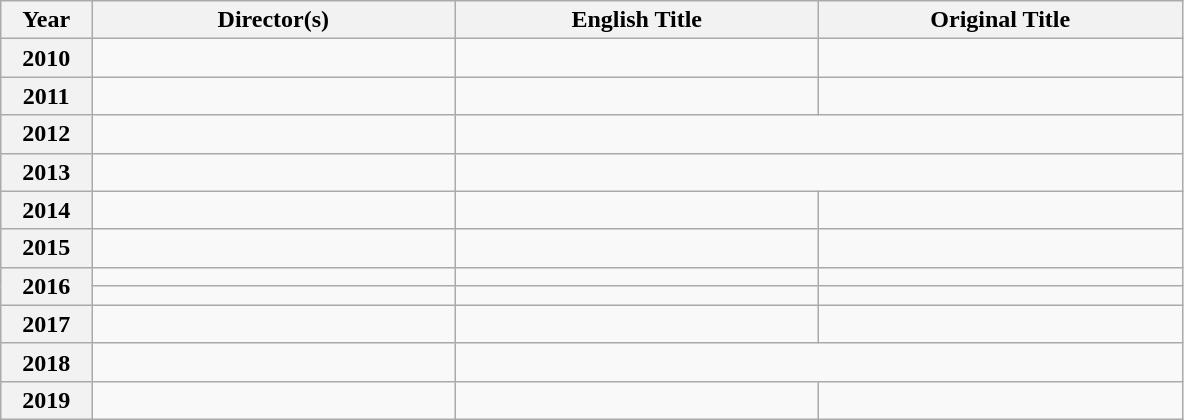<table class="wikitable plainrowheaders">
<tr>
<th scope="col" style="width:5%;">Year</th>
<th scope="col" style="width:20%;">Director(s)</th>
<th scope="col" style="width:20%;">English Title</th>
<th scope="col" style="width:20%;">Original Title</th>
</tr>
<tr>
<th style="text-align:center;">2010 <br></th>
<td></td>
<td></td>
<td></td>
</tr>
<tr>
<th style="text-align:center;">2011 <br></th>
<td></td>
<td></td>
<td></td>
</tr>
<tr>
<th style="text-align:center;">2012 <br></th>
<td></td>
<td colspan="2"></td>
</tr>
<tr>
<th style="text-align:center;">2013 <br></th>
<td></td>
<td colspan="2"></td>
</tr>
<tr>
<th style="text-align:center;">2014 <br></th>
<td></td>
<td></td>
<td></td>
</tr>
<tr>
<th style="text-align:center;">2015 <br></th>
<td></td>
<td></td>
<td></td>
</tr>
<tr>
<th rowspan="2" style="text-align:center;">2016 <br></th>
<td></td>
<td></td>
<td></td>
</tr>
<tr>
<td></td>
<td></td>
<td></td>
</tr>
<tr>
<th style="text-align:center;">2017 <br></th>
<td></td>
<td></td>
<td></td>
</tr>
<tr>
<th style="text-align:center;">2018 <br></th>
<td></td>
<td colspan="2"></td>
</tr>
<tr>
<th style="text-align:center;">2019 <br></th>
<td></td>
<td></td>
<td></td>
</tr>
</table>
